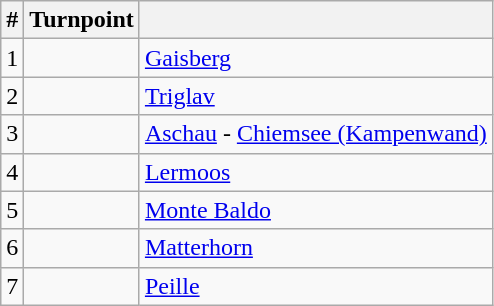<table class="wikitable">
<tr>
<th>#</th>
<th>Turnpoint</th>
<th></th>
</tr>
<tr>
<td>1</td>
<td></td>
<td><a href='#'>Gaisberg</a></td>
</tr>
<tr>
<td>2</td>
<td></td>
<td><a href='#'>Triglav</a></td>
</tr>
<tr>
<td>3</td>
<td></td>
<td><a href='#'>Aschau</a> - <a href='#'>Chiemsee (Kampenwand)</a></td>
</tr>
<tr>
<td>4</td>
<td></td>
<td><a href='#'>Lermoos</a></td>
</tr>
<tr>
<td>5</td>
<td></td>
<td><a href='#'>Monte Baldo</a></td>
</tr>
<tr>
<td>6</td>
<td></td>
<td><a href='#'>Matterhorn</a></td>
</tr>
<tr>
<td>7</td>
<td></td>
<td><a href='#'>Peille</a></td>
</tr>
</table>
